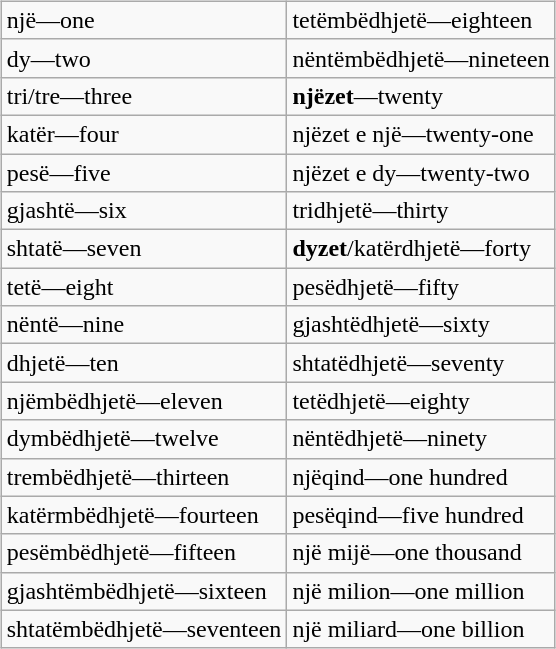<table>
<tr>
<td valign="top"><br><table class="wikitable">
<tr>
<td>një—one</td>
<td>tetëmbëdhjetë—eighteen</td>
</tr>
<tr>
<td>dy—two</td>
<td>nëntëmbëdhjetë—nineteen</td>
</tr>
<tr>
<td>tri/tre—three</td>
<td><strong>njëzet</strong>—twenty</td>
</tr>
<tr>
<td>katër—four</td>
<td>njëzet e një—twenty-one</td>
</tr>
<tr>
<td>pesë—five</td>
<td>njëzet e dy—twenty-two</td>
</tr>
<tr>
<td>gjashtë—six</td>
<td>tridhjetë—thirty</td>
</tr>
<tr>
<td>shtatë—seven</td>
<td><strong>dyzet</strong>/katërdhjetë—forty</td>
</tr>
<tr>
<td>tetë—eight</td>
<td>pesëdhjetë—fifty</td>
</tr>
<tr>
<td>nëntë—nine</td>
<td>gjashtëdhjetë—sixty</td>
</tr>
<tr>
<td>dhjetë—ten</td>
<td>shtatëdhjetë—seventy</td>
</tr>
<tr>
<td>njëmbëdhjetë—eleven</td>
<td>tetëdhjetë—eighty</td>
</tr>
<tr>
<td>dymbëdhjetë—twelve</td>
<td>nëntëdhjetë—ninety</td>
</tr>
<tr>
<td>trembëdhjetë—thirteen</td>
<td>njëqind—one hundred</td>
</tr>
<tr>
<td>katërmbëdhjetë—fourteen</td>
<td>pesëqind—five hundred</td>
</tr>
<tr>
<td>pesëmbëdhjetë—fifteen</td>
<td>një mijë—one thousand</td>
</tr>
<tr>
<td>gjashtëmbëdhjetë—sixteen</td>
<td>një milion—one million</td>
</tr>
<tr>
<td>shtatëmbëdhjetë—seventeen</td>
<td>një miliard—one billion</td>
</tr>
</table>
</td>
</tr>
</table>
